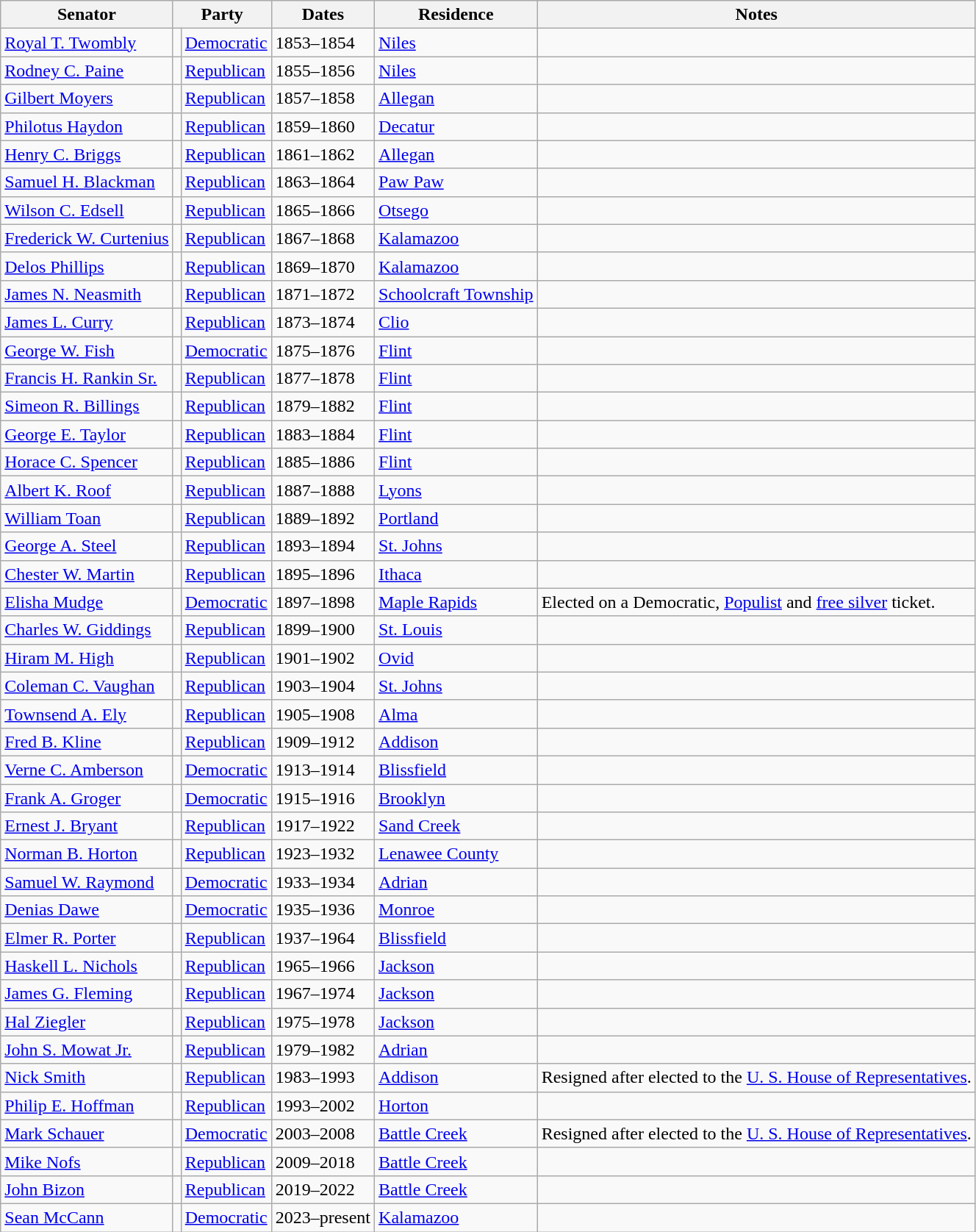<table class=wikitable>
<tr valign=bottom>
<th>Senator</th>
<th colspan="2">Party</th>
<th>Dates</th>
<th>Residence</th>
<th>Notes</th>
</tr>
<tr>
<td><a href='#'>Royal T. Twombly</a></td>
<td bgcolor=></td>
<td><a href='#'>Democratic</a></td>
<td>1853–1854</td>
<td><a href='#'>Niles</a></td>
<td></td>
</tr>
<tr>
<td><a href='#'>Rodney C. Paine</a></td>
<td bgcolor=></td>
<td><a href='#'>Republican</a></td>
<td>1855–1856</td>
<td><a href='#'>Niles</a></td>
<td></td>
</tr>
<tr>
<td><a href='#'>Gilbert Moyers</a></td>
<td bgcolor=></td>
<td><a href='#'>Republican</a></td>
<td>1857–1858</td>
<td><a href='#'>Allegan</a></td>
<td></td>
</tr>
<tr>
<td><a href='#'>Philotus Haydon</a></td>
<td bgcolor=></td>
<td><a href='#'>Republican</a></td>
<td>1859–1860</td>
<td><a href='#'>Decatur</a></td>
<td></td>
</tr>
<tr>
<td><a href='#'>Henry C. Briggs</a></td>
<td bgcolor=></td>
<td><a href='#'>Republican</a></td>
<td>1861–1862</td>
<td><a href='#'>Allegan</a></td>
<td></td>
</tr>
<tr>
<td><a href='#'>Samuel H. Blackman</a></td>
<td bgcolor=></td>
<td><a href='#'>Republican</a></td>
<td>1863–1864</td>
<td><a href='#'>Paw Paw</a></td>
<td></td>
</tr>
<tr>
<td><a href='#'>Wilson C. Edsell</a></td>
<td bgcolor=></td>
<td><a href='#'>Republican</a></td>
<td>1865–1866</td>
<td><a href='#'>Otsego</a></td>
<td></td>
</tr>
<tr>
<td><a href='#'>Frederick W. Curtenius</a></td>
<td bgcolor=></td>
<td><a href='#'>Republican</a></td>
<td>1867–1868</td>
<td><a href='#'>Kalamazoo</a></td>
<td></td>
</tr>
<tr>
<td><a href='#'>Delos Phillips</a></td>
<td bgcolor=></td>
<td><a href='#'>Republican</a></td>
<td>1869–1870</td>
<td><a href='#'>Kalamazoo</a></td>
<td></td>
</tr>
<tr>
<td><a href='#'>James N. Neasmith</a></td>
<td bgcolor=></td>
<td><a href='#'>Republican</a></td>
<td>1871–1872</td>
<td><a href='#'>Schoolcraft Township</a></td>
<td></td>
</tr>
<tr>
<td><a href='#'>James L. Curry</a></td>
<td bgcolor=></td>
<td><a href='#'>Republican</a></td>
<td>1873–1874</td>
<td><a href='#'>Clio</a></td>
<td></td>
</tr>
<tr>
<td><a href='#'>George W. Fish</a></td>
<td bgcolor=></td>
<td><a href='#'>Democratic</a></td>
<td>1875–1876</td>
<td><a href='#'>Flint</a></td>
<td></td>
</tr>
<tr>
<td><a href='#'>Francis H. Rankin Sr.</a></td>
<td bgcolor=></td>
<td><a href='#'>Republican</a></td>
<td>1877–1878</td>
<td><a href='#'>Flint</a></td>
<td></td>
</tr>
<tr>
<td><a href='#'>Simeon R. Billings</a></td>
<td bgcolor=></td>
<td><a href='#'>Republican</a></td>
<td>1879–1882</td>
<td><a href='#'>Flint</a></td>
<td></td>
</tr>
<tr>
<td><a href='#'>George E. Taylor</a></td>
<td bgcolor=></td>
<td><a href='#'>Republican</a></td>
<td>1883–1884</td>
<td><a href='#'>Flint</a></td>
<td></td>
</tr>
<tr>
<td><a href='#'>Horace C. Spencer</a></td>
<td bgcolor=></td>
<td><a href='#'>Republican</a></td>
<td>1885–1886</td>
<td><a href='#'>Flint</a></td>
<td></td>
</tr>
<tr>
<td><a href='#'>Albert K. Roof</a></td>
<td bgcolor=></td>
<td><a href='#'>Republican</a></td>
<td>1887–1888</td>
<td><a href='#'>Lyons</a></td>
<td></td>
</tr>
<tr>
<td><a href='#'>William Toan</a></td>
<td bgcolor=></td>
<td><a href='#'>Republican</a></td>
<td>1889–1892</td>
<td><a href='#'>Portland</a></td>
<td></td>
</tr>
<tr>
<td><a href='#'>George A. Steel</a></td>
<td bgcolor=></td>
<td><a href='#'>Republican</a></td>
<td>1893–1894</td>
<td><a href='#'>St. Johns</a></td>
<td></td>
</tr>
<tr>
<td><a href='#'>Chester W. Martin</a></td>
<td bgcolor=></td>
<td><a href='#'>Republican</a></td>
<td>1895–1896</td>
<td><a href='#'>Ithaca</a></td>
<td></td>
</tr>
<tr>
<td><a href='#'>Elisha Mudge</a></td>
<td bgcolor=></td>
<td><a href='#'>Democratic</a></td>
<td>1897–1898</td>
<td><a href='#'>Maple Rapids</a></td>
<td>Elected on a Democratic, <a href='#'>Populist</a> and <a href='#'>free silver</a> ticket.</td>
</tr>
<tr>
<td><a href='#'>Charles W. Giddings</a></td>
<td bgcolor=></td>
<td><a href='#'>Republican</a></td>
<td>1899–1900</td>
<td><a href='#'>St. Louis</a></td>
<td></td>
</tr>
<tr>
<td><a href='#'>Hiram M. High</a></td>
<td bgcolor=></td>
<td><a href='#'>Republican</a></td>
<td>1901–1902</td>
<td><a href='#'>Ovid</a></td>
<td></td>
</tr>
<tr>
<td><a href='#'>Coleman C. Vaughan</a></td>
<td bgcolor=></td>
<td><a href='#'>Republican</a></td>
<td>1903–1904</td>
<td><a href='#'>St. Johns</a></td>
<td></td>
</tr>
<tr>
<td><a href='#'>Townsend A. Ely</a></td>
<td bgcolor=></td>
<td><a href='#'>Republican</a></td>
<td>1905–1908</td>
<td><a href='#'>Alma</a></td>
<td></td>
</tr>
<tr>
<td><a href='#'>Fred B. Kline</a></td>
<td bgcolor=></td>
<td><a href='#'>Republican</a></td>
<td>1909–1912</td>
<td><a href='#'>Addison</a></td>
<td></td>
</tr>
<tr>
<td><a href='#'>Verne C. Amberson</a></td>
<td bgcolor=></td>
<td><a href='#'>Democratic</a></td>
<td>1913–1914</td>
<td><a href='#'>Blissfield</a></td>
<td></td>
</tr>
<tr>
<td><a href='#'>Frank A. Groger</a></td>
<td bgcolor=></td>
<td><a href='#'>Democratic</a></td>
<td>1915–1916</td>
<td><a href='#'>Brooklyn</a></td>
<td></td>
</tr>
<tr>
<td><a href='#'>Ernest J. Bryant</a></td>
<td bgcolor=></td>
<td><a href='#'>Republican</a></td>
<td>1917–1922</td>
<td><a href='#'>Sand Creek</a></td>
<td></td>
</tr>
<tr>
<td><a href='#'>Norman B. Horton</a></td>
<td bgcolor=></td>
<td><a href='#'>Republican</a></td>
<td>1923–1932</td>
<td><a href='#'>Lenawee County</a></td>
<td></td>
</tr>
<tr>
<td><a href='#'>Samuel W. Raymond</a></td>
<td bgcolor=></td>
<td><a href='#'>Democratic</a></td>
<td>1933–1934</td>
<td><a href='#'>Adrian</a></td>
<td></td>
</tr>
<tr>
<td><a href='#'>Denias Dawe</a></td>
<td bgcolor=></td>
<td><a href='#'>Democratic</a></td>
<td>1935–1936</td>
<td><a href='#'>Monroe</a></td>
<td></td>
</tr>
<tr>
<td><a href='#'>Elmer R. Porter</a></td>
<td bgcolor=></td>
<td><a href='#'>Republican</a></td>
<td>1937–1964</td>
<td><a href='#'>Blissfield</a></td>
<td></td>
</tr>
<tr>
<td><a href='#'>Haskell L. Nichols</a></td>
<td bgcolor=></td>
<td><a href='#'>Republican</a></td>
<td>1965–1966</td>
<td><a href='#'>Jackson</a></td>
<td></td>
</tr>
<tr>
<td><a href='#'>James G. Fleming</a></td>
<td bgcolor=></td>
<td><a href='#'>Republican</a></td>
<td>1967–1974</td>
<td><a href='#'>Jackson</a></td>
<td></td>
</tr>
<tr>
<td><a href='#'>Hal Ziegler</a></td>
<td bgcolor=></td>
<td><a href='#'>Republican</a></td>
<td>1975–1978</td>
<td><a href='#'>Jackson</a></td>
<td></td>
</tr>
<tr>
<td><a href='#'>John S. Mowat Jr.</a></td>
<td bgcolor=></td>
<td><a href='#'>Republican</a></td>
<td>1979–1982</td>
<td><a href='#'>Adrian</a></td>
<td></td>
</tr>
<tr>
<td><a href='#'>Nick Smith</a></td>
<td bgcolor=></td>
<td><a href='#'>Republican</a></td>
<td>1983–1993</td>
<td><a href='#'>Addison</a></td>
<td>Resigned after elected to the <a href='#'>U. S. House of Representatives</a>.</td>
</tr>
<tr>
<td><a href='#'>Philip E. Hoffman</a></td>
<td bgcolor=></td>
<td><a href='#'>Republican</a></td>
<td>1993–2002</td>
<td><a href='#'>Horton</a></td>
<td></td>
</tr>
<tr>
<td><a href='#'>Mark Schauer</a></td>
<td bgcolor=></td>
<td><a href='#'>Democratic</a></td>
<td>2003–2008</td>
<td><a href='#'>Battle Creek</a></td>
<td>Resigned after elected to the <a href='#'>U. S. House of Representatives</a>.</td>
</tr>
<tr>
<td><a href='#'>Mike Nofs</a></td>
<td bgcolor=></td>
<td><a href='#'>Republican</a></td>
<td>2009–2018</td>
<td><a href='#'>Battle Creek</a></td>
<td></td>
</tr>
<tr>
<td><a href='#'>John Bizon</a></td>
<td bgcolor=></td>
<td><a href='#'>Republican</a></td>
<td>2019–2022</td>
<td><a href='#'>Battle Creek</a></td>
<td></td>
</tr>
<tr>
<td><a href='#'>Sean McCann</a></td>
<td bgcolor=></td>
<td><a href='#'>Democratic</a></td>
<td>2023–present</td>
<td><a href='#'>Kalamazoo</a></td>
<td></td>
</tr>
</table>
